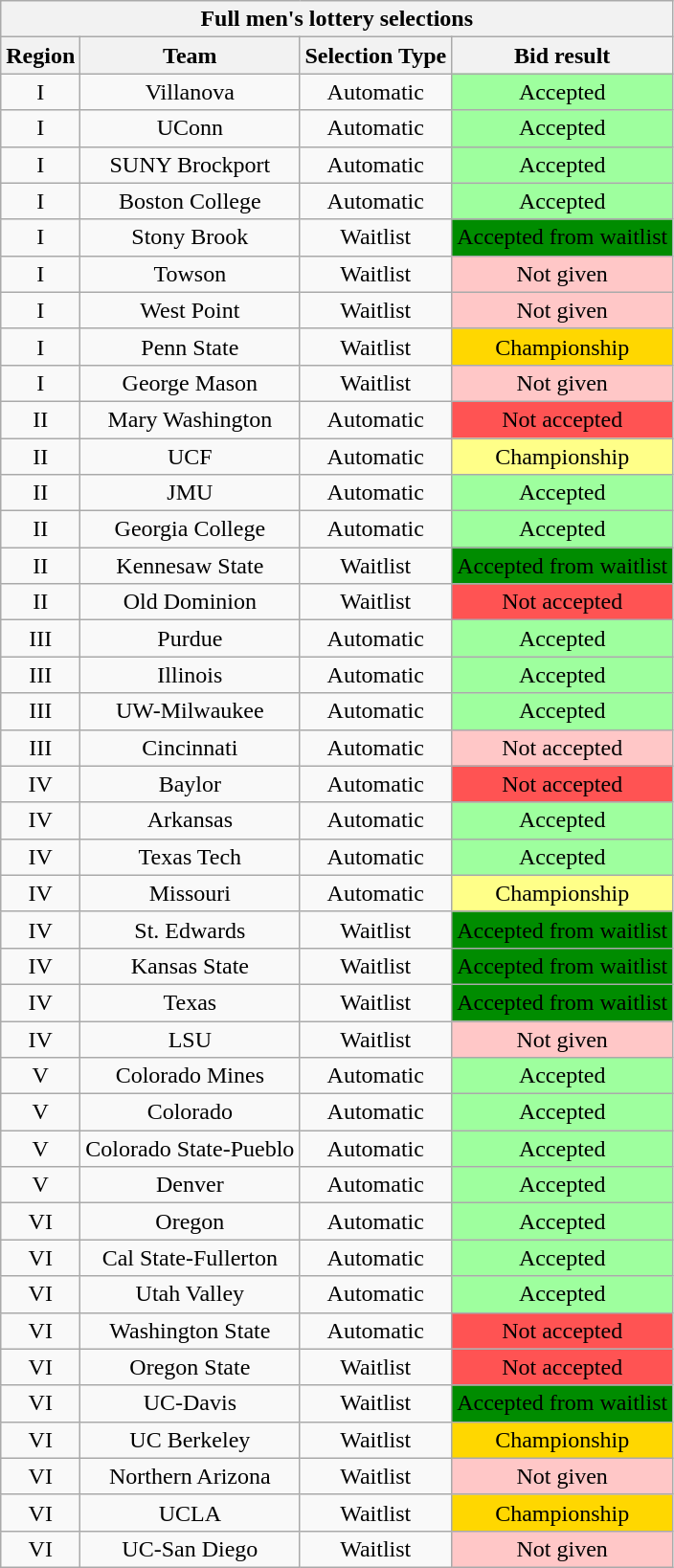<table class="wikitable sortable mw-collapsible mw-collapsed" style="text-align:center">
<tr>
<th colspan="4">Full men's lottery selections</th>
</tr>
<tr>
<th>Region</th>
<th>Team</th>
<th>Selection Type</th>
<th>Bid result</th>
</tr>
<tr>
<td>I</td>
<td>Villanova</td>
<td>Automatic</td>
<td bgcolor="#9eff9e">Accepted</td>
</tr>
<tr>
<td>I</td>
<td>UConn</td>
<td>Automatic</td>
<td bgcolor="#9eff9e">Accepted</td>
</tr>
<tr>
<td>I</td>
<td>SUNY Brockport</td>
<td>Automatic</td>
<td bgcolor="#9eff9e">Accepted</td>
</tr>
<tr>
<td>I</td>
<td>Boston College</td>
<td>Automatic</td>
<td bgcolor="#9eff9e">Accepted</td>
</tr>
<tr>
<td>I</td>
<td>Stony Brook</td>
<td>Waitlist</td>
<td bgcolor="008c00">Accepted from waitlist</td>
</tr>
<tr>
<td>I</td>
<td>Towson</td>
<td>Waitlist</td>
<td bgcolor=#ffc7c7>Not given</td>
</tr>
<tr>
<td>I</td>
<td>West Point</td>
<td>Waitlist</td>
<td bgcolor=#ffc7c7>Not given</td>
</tr>
<tr>
<td>I</td>
<td>Penn State</td>
<td>Waitlist</td>
<td bgcolor=#ffd700>Championship</td>
</tr>
<tr>
<td>I</td>
<td>George Mason</td>
<td>Waitlist</td>
<td bgcolor=#ffc7c7>Not given</td>
</tr>
<tr>
<td>II</td>
<td>Mary Washington</td>
<td>Automatic</td>
<td bgcolor=ff5353>Not accepted</td>
</tr>
<tr>
<td>II</td>
<td>UCF</td>
<td>Automatic</td>
<td bgcolor=#ffff88>Championship</td>
</tr>
<tr>
<td>II</td>
<td>JMU</td>
<td>Automatic</td>
<td bgcolor="#9eff9e">Accepted</td>
</tr>
<tr>
<td>II</td>
<td>Georgia College</td>
<td>Automatic</td>
<td bgcolor="#9eff9e">Accepted</td>
</tr>
<tr>
<td>II</td>
<td>Kennesaw State</td>
<td>Waitlist</td>
<td bgcolor="008c00">Accepted from waitlist</td>
</tr>
<tr>
<td>II</td>
<td>Old Dominion</td>
<td>Waitlist</td>
<td bgcolor=ff5353>Not accepted</td>
</tr>
<tr>
<td>III</td>
<td>Purdue</td>
<td>Automatic</td>
<td bgcolor="#9eff9e">Accepted</td>
</tr>
<tr>
<td>III</td>
<td>Illinois</td>
<td>Automatic</td>
<td bgcolor="#9eff9e">Accepted</td>
</tr>
<tr>
<td>III</td>
<td>UW-Milwaukee</td>
<td>Automatic</td>
<td bgcolor="#9eff9e">Accepted</td>
</tr>
<tr>
<td>III</td>
<td>Cincinnati</td>
<td>Automatic</td>
<td bgcolor=#ffc7c7>Not accepted</td>
</tr>
<tr>
<td>IV</td>
<td>Baylor</td>
<td>Automatic</td>
<td bgcolor=ff5353>Not accepted</td>
</tr>
<tr>
<td>IV</td>
<td>Arkansas</td>
<td>Automatic</td>
<td bgcolor="#9eff9e">Accepted</td>
</tr>
<tr>
<td>IV</td>
<td>Texas Tech</td>
<td>Automatic</td>
<td bgcolor="#9eff9e">Accepted</td>
</tr>
<tr>
<td>IV</td>
<td>Missouri</td>
<td>Automatic</td>
<td bgcolor=#ffff88>Championship</td>
</tr>
<tr>
<td>IV</td>
<td>St. Edwards</td>
<td>Waitlist</td>
<td bgcolor="008c00">Accepted from waitlist</td>
</tr>
<tr>
<td>IV</td>
<td>Kansas State</td>
<td>Waitlist</td>
<td bgcolor="008c00">Accepted from waitlist</td>
</tr>
<tr>
<td>IV</td>
<td>Texas</td>
<td>Waitlist</td>
<td bgcolor="008c00">Accepted from waitlist</td>
</tr>
<tr>
<td>IV</td>
<td>LSU</td>
<td>Waitlist</td>
<td bgcolor=#ffc7c7>Not given</td>
</tr>
<tr>
<td>V</td>
<td>Colorado Mines</td>
<td>Automatic</td>
<td bgcolor="#9eff9e">Accepted</td>
</tr>
<tr>
<td>V</td>
<td>Colorado</td>
<td>Automatic</td>
<td bgcolor="#9eff9e">Accepted</td>
</tr>
<tr>
<td>V</td>
<td>Colorado State-Pueblo</td>
<td>Automatic</td>
<td bgcolor="#9eff9e">Accepted</td>
</tr>
<tr>
<td>V</td>
<td>Denver</td>
<td>Automatic</td>
<td bgcolor="#9eff9e">Accepted</td>
</tr>
<tr>
<td>VI</td>
<td>Oregon</td>
<td>Automatic</td>
<td bgcolor="#9eff9e">Accepted</td>
</tr>
<tr>
<td>VI</td>
<td>Cal State-Fullerton</td>
<td>Automatic</td>
<td bgcolor="#9eff9e">Accepted</td>
</tr>
<tr>
<td>VI</td>
<td>Utah Valley</td>
<td>Automatic</td>
<td bgcolor="#9eff9e">Accepted</td>
</tr>
<tr>
<td>VI</td>
<td>Washington State</td>
<td>Automatic</td>
<td bgcolor=ff5353>Not accepted</td>
</tr>
<tr>
<td>VI</td>
<td>Oregon State</td>
<td>Waitlist</td>
<td bgcolor=ff5353>Not accepted</td>
</tr>
<tr>
<td>VI</td>
<td>UC-Davis</td>
<td>Waitlist</td>
<td bgcolor="008c00">Accepted from waitlist</td>
</tr>
<tr>
<td>VI</td>
<td>UC Berkeley</td>
<td>Waitlist</td>
<td bgcolor=#ffd700>Championship</td>
</tr>
<tr>
<td>VI</td>
<td>Northern Arizona</td>
<td>Waitlist</td>
<td bgcolor=#ffc7c7>Not given</td>
</tr>
<tr>
<td>VI</td>
<td>UCLA</td>
<td>Waitlist</td>
<td bgcolor=#ffd700>Championship</td>
</tr>
<tr>
<td>VI</td>
<td>UC-San Diego</td>
<td>Waitlist</td>
<td bgcolor=#ffc7c7>Not given</td>
</tr>
</table>
